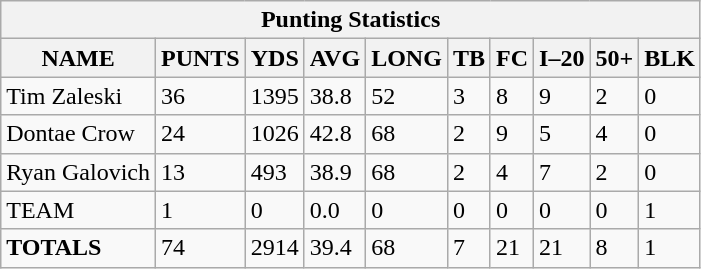<table class="wikitable sortable collapsible collapsed">
<tr>
<th colspan="12">Punting Statistics</th>
</tr>
<tr>
<th>NAME</th>
<th>PUNTS</th>
<th>YDS</th>
<th>AVG</th>
<th>LONG</th>
<th>TB</th>
<th>FC</th>
<th>I–20</th>
<th>50+</th>
<th>BLK</th>
</tr>
<tr>
<td>Tim Zaleski</td>
<td>36</td>
<td>1395</td>
<td>38.8</td>
<td>52</td>
<td>3</td>
<td>8</td>
<td>9</td>
<td>2</td>
<td>0</td>
</tr>
<tr>
<td>Dontae Crow</td>
<td>24</td>
<td>1026</td>
<td>42.8</td>
<td>68</td>
<td>2</td>
<td>9</td>
<td>5</td>
<td>4</td>
<td>0</td>
</tr>
<tr>
<td>Ryan Galovich</td>
<td>13</td>
<td>493</td>
<td>38.9</td>
<td>68</td>
<td>2</td>
<td>4</td>
<td>7</td>
<td>2</td>
<td>0</td>
</tr>
<tr>
<td>TEAM</td>
<td>1</td>
<td>0</td>
<td>0.0</td>
<td>0</td>
<td>0</td>
<td>0</td>
<td>0</td>
<td>0</td>
<td>1</td>
</tr>
<tr>
<td><strong>TOTALS</strong></td>
<td>74</td>
<td>2914</td>
<td>39.4</td>
<td>68</td>
<td>7</td>
<td>21</td>
<td>21</td>
<td>8</td>
<td>1</td>
</tr>
</table>
